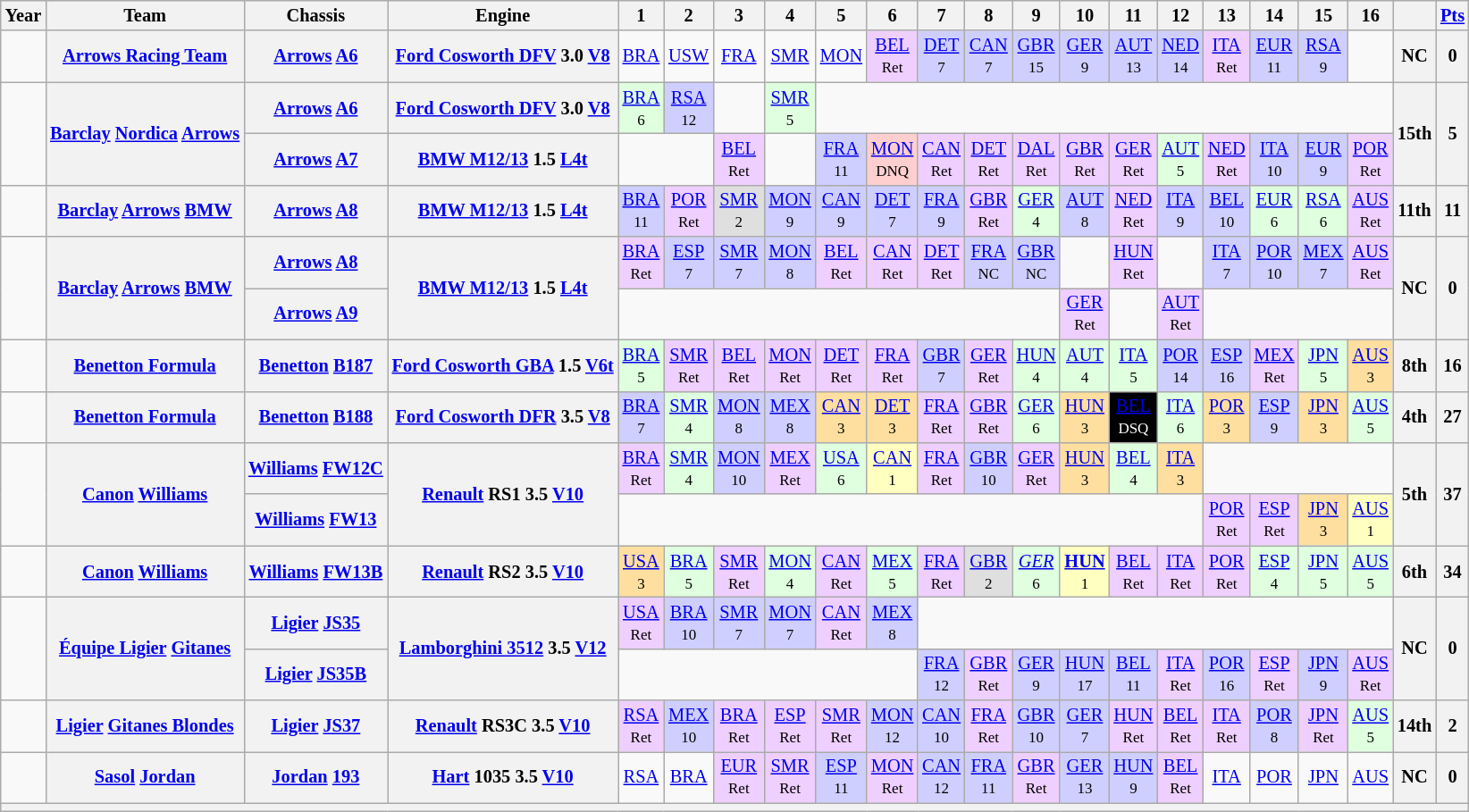<table class="wikitable" style="text-align:center; font-size:85%">
<tr>
<th>Year</th>
<th>Team</th>
<th>Chassis</th>
<th>Engine</th>
<th>1</th>
<th>2</th>
<th>3</th>
<th>4</th>
<th>5</th>
<th>6</th>
<th>7</th>
<th>8</th>
<th>9</th>
<th>10</th>
<th>11</th>
<th>12</th>
<th>13</th>
<th>14</th>
<th>15</th>
<th>16</th>
<th></th>
<th><a href='#'>Pts</a></th>
</tr>
<tr>
<td></td>
<th nowrap><a href='#'>Arrows Racing Team</a></th>
<th nowrap><a href='#'>Arrows</a> <a href='#'>A6</a></th>
<th nowrap><a href='#'>Ford Cosworth DFV</a> 3.0 <a href='#'>V8</a></th>
<td><a href='#'>BRA</a></td>
<td><a href='#'>USW</a></td>
<td><a href='#'>FRA</a></td>
<td><a href='#'>SMR</a></td>
<td><a href='#'>MON</a></td>
<td style="background:#efcfff;"><a href='#'>BEL</a><br><small>Ret</small></td>
<td style="background:#cfcfff;"><a href='#'>DET</a><br><small>7</small></td>
<td style="background:#cfcfff;"><a href='#'>CAN</a><br><small>7</small></td>
<td style="background:#cfcfff;"><a href='#'>GBR</a><br><small>15</small></td>
<td style="background:#cfcfff;"><a href='#'>GER</a><br><small>9</small></td>
<td style="background:#cfcfff;"><a href='#'>AUT</a><br><small>13</small></td>
<td style="background:#cfcfff;"><a href='#'>NED</a><br><small>14</small></td>
<td style="background:#efcfff;"><a href='#'>ITA</a><br><small>Ret</small></td>
<td style="background:#cfcfff;"><a href='#'>EUR</a><br><small>11</small></td>
<td style="background:#cfcfff;"><a href='#'>RSA</a><br><small>9</small></td>
<td></td>
<th>NC</th>
<th>0</th>
</tr>
<tr>
<td rowspan=2></td>
<th rowspan=2 nowrap><a href='#'>Barclay</a> <a href='#'>Nordica</a> <a href='#'>Arrows</a></th>
<th nowrap><a href='#'>Arrows</a> <a href='#'>A6</a></th>
<th nowrap><a href='#'>Ford Cosworth DFV</a> 3.0 <a href='#'>V8</a></th>
<td style="background:#dfffdf;"><a href='#'>BRA</a><br><small>6</small></td>
<td style="background:#cfcfff;"><a href='#'>RSA</a><br><small>12</small></td>
<td></td>
<td style="background:#dfffdf;"><a href='#'>SMR</a><br><small>5</small></td>
<td colspan=12></td>
<th rowspan=2>15th</th>
<th rowspan=2>5</th>
</tr>
<tr>
<th nowrap><a href='#'>Arrows</a> <a href='#'>A7</a></th>
<th nowrap><a href='#'>BMW M12/13</a> 1.5 <a href='#'>L4</a><a href='#'>t</a></th>
<td colspan=2></td>
<td style="background:#efcfff;"><a href='#'>BEL</a><br><small>Ret</small></td>
<td></td>
<td style="background:#cfcfff;"><a href='#'>FRA</a><br><small>11</small></td>
<td style="background:#ffcfcf;"><a href='#'>MON</a><br><small>DNQ</small></td>
<td style="background:#efcfff;"><a href='#'>CAN</a><br><small>Ret</small></td>
<td style="background:#efcfff;"><a href='#'>DET</a><br><small>Ret</small></td>
<td style="background:#efcfff;"><a href='#'>DAL</a><br><small>Ret</small></td>
<td style="background:#efcfff;"><a href='#'>GBR</a><br><small>Ret</small></td>
<td style="background:#efcfff;"><a href='#'>GER</a><br><small>Ret</small></td>
<td style="background:#dfffdf;"><a href='#'>AUT</a><br><small>5</small></td>
<td style="background:#efcfff;"><a href='#'>NED</a><br><small>Ret</small></td>
<td style="background:#cfcfff;"><a href='#'>ITA</a><br><small>10</small></td>
<td style="background:#cfcfff;"><a href='#'>EUR</a><br><small>9</small></td>
<td style="background:#efcfff;"><a href='#'>POR</a><br><small>Ret</small></td>
</tr>
<tr>
<td></td>
<th nowrap><a href='#'>Barclay</a> <a href='#'>Arrows</a> <a href='#'>BMW</a></th>
<th nowrap><a href='#'>Arrows</a> <a href='#'>A8</a></th>
<th nowrap><a href='#'>BMW M12/13</a> 1.5 <a href='#'>L4</a><a href='#'>t</a></th>
<td style="background:#cfcfff;"><a href='#'>BRA</a><br><small>11</small></td>
<td style="background:#efcfff;"><a href='#'>POR</a><br><small>Ret</small></td>
<td style="background:#dfdfdf;"><a href='#'>SMR</a><br><small>2</small></td>
<td style="background:#cfcfff;"><a href='#'>MON</a><br><small>9</small></td>
<td style="background:#cfcfff;"><a href='#'>CAN</a><br><small>9</small></td>
<td style="background:#cfcfff;"><a href='#'>DET</a><br><small>7</small></td>
<td style="background:#cfcfff;"><a href='#'>FRA</a><br><small>9</small></td>
<td style="background:#efcfff;"><a href='#'>GBR</a><br><small>Ret</small></td>
<td style="background:#dfffdf;"><a href='#'>GER</a><br><small>4</small></td>
<td style="background:#cfcfff;"><a href='#'>AUT</a><br><small>8</small></td>
<td style="background:#efcfff;"><a href='#'>NED</a><br><small>Ret</small></td>
<td style="background:#cfcfff;"><a href='#'>ITA</a><br><small>9</small></td>
<td style="background:#cfcfff;"><a href='#'>BEL</a><br><small>10</small></td>
<td style="background:#dfffdf;"><a href='#'>EUR</a><br><small>6</small></td>
<td style="background:#dfffdf;"><a href='#'>RSA</a><br><small>6</small></td>
<td style="background:#efcfff;"><a href='#'>AUS</a><br><small>Ret</small></td>
<th>11th</th>
<th>11</th>
</tr>
<tr>
<td rowspan=2></td>
<th rowspan=2 nowrap><a href='#'>Barclay</a> <a href='#'>Arrows</a> <a href='#'>BMW</a></th>
<th nowrap><a href='#'>Arrows</a> <a href='#'>A8</a></th>
<th rowspan=2 nowrap><a href='#'>BMW M12/13</a> 1.5 <a href='#'>L4</a><a href='#'>t</a></th>
<td style="background:#efcfff;"><a href='#'>BRA</a><br><small>Ret</small></td>
<td style="background:#cfcfff;"><a href='#'>ESP</a><br><small>7</small></td>
<td style="background:#cfcfff;"><a href='#'>SMR</a><br><small>7</small></td>
<td style="background:#cfcfff;"><a href='#'>MON</a><br><small>8</small></td>
<td style="background:#efcfff;"><a href='#'>BEL</a><br><small>Ret</small></td>
<td style="background:#efcfff;"><a href='#'>CAN</a><br><small>Ret</small></td>
<td style="background:#efcfff;"><a href='#'>DET</a><br><small>Ret</small></td>
<td style="background:#cfcfff;"><a href='#'>FRA</a><br><small>NC</small></td>
<td style="background:#cfcfff;"><a href='#'>GBR</a><br><small>NC</small></td>
<td></td>
<td style="background:#efcfff;"><a href='#'>HUN</a><br><small>Ret</small></td>
<td></td>
<td style="background:#cfcfff;"><a href='#'>ITA</a><br><small>7</small></td>
<td style="background:#cfcfff;"><a href='#'>POR</a><br><small>10</small></td>
<td style="background:#cfcfff;"><a href='#'>MEX</a><br><small>7</small></td>
<td style="background:#efcfff;"><a href='#'>AUS</a><br><small>Ret</small></td>
<th rowspan=2>NC</th>
<th rowspan=2>0</th>
</tr>
<tr>
<th nowrap><a href='#'>Arrows</a> <a href='#'>A9</a></th>
<td colspan=9></td>
<td style="background:#efcfff;"><a href='#'>GER</a><br><small>Ret</small></td>
<td></td>
<td style="background:#efcfff;"><a href='#'>AUT</a><br><small>Ret</small></td>
<td colspan=4></td>
</tr>
<tr>
<td></td>
<th nowrap><a href='#'>Benetton Formula</a></th>
<th nowrap><a href='#'>Benetton</a> <a href='#'>B187</a></th>
<th nowrap><a href='#'>Ford Cosworth GBA</a> 1.5 <a href='#'>V6</a><a href='#'>t</a></th>
<td style="background:#dfffdf;"><a href='#'>BRA</a><br><small>5</small></td>
<td style="background:#efcfff;"><a href='#'>SMR</a><br><small>Ret</small></td>
<td style="background:#efcfff;"><a href='#'>BEL</a><br><small>Ret</small></td>
<td style="background:#efcfff;"><a href='#'>MON</a><br><small>Ret</small></td>
<td style="background:#efcfff;"><a href='#'>DET</a><br><small>Ret</small></td>
<td style="background:#efcfff;"><a href='#'>FRA</a><br><small>Ret</small></td>
<td style="background:#cfcfff;"><a href='#'>GBR</a><br><small>7</small></td>
<td style="background:#efcfff;"><a href='#'>GER</a><br><small>Ret</small></td>
<td style="background:#dfffdf;"><a href='#'>HUN</a><br><small>4</small></td>
<td style="background:#dfffdf;"><a href='#'>AUT</a><br><small>4</small></td>
<td style="background:#dfffdf;"><a href='#'>ITA</a><br><small>5</small></td>
<td style="background:#cfcfff;"><a href='#'>POR</a><br><small>14</small></td>
<td style="background:#cfcfff;"><a href='#'>ESP</a><br><small>16</small></td>
<td style="background:#efcfff;"><a href='#'>MEX</a><br><small>Ret</small></td>
<td style="background:#dfffdf;"><a href='#'>JPN</a><br><small>5</small></td>
<td style="background:#ffdf9f;"><a href='#'>AUS</a><br><small>3</small></td>
<th>8th</th>
<th>16</th>
</tr>
<tr>
<td></td>
<th nowrap><a href='#'>Benetton Formula</a></th>
<th nowrap><a href='#'>Benetton</a> <a href='#'>B188</a></th>
<th nowrap><a href='#'>Ford Cosworth DFR</a> 3.5 <a href='#'>V8</a></th>
<td style="background:#cfcfff;"><a href='#'>BRA</a><br><small>7</small></td>
<td style="background:#dfffdf;"><a href='#'>SMR</a><br><small>4</small></td>
<td style="background:#cfcfff;"><a href='#'>MON</a><br><small>8</small></td>
<td style="background:#cfcfff;"><a href='#'>MEX</a><br><small>8</small></td>
<td style="background:#ffdf9f;"><a href='#'>CAN</a><br><small>3</small></td>
<td style="background:#ffdf9f;"><a href='#'>DET</a><br><small>3</small></td>
<td style="background:#efcfff;"><a href='#'>FRA</a><br><small>Ret</small></td>
<td style="background:#efcfff;"><a href='#'>GBR</a><br><small>Ret</small></td>
<td style="background:#dfffdf;"><a href='#'>GER</a><br><small>6</small></td>
<td style="background:#ffdf9f;"><a href='#'>HUN</a><br><small>3</small></td>
<td style="background:#000; color:#fff;"><a href='#'><span>BEL</span></a><br><small>DSQ</small></td>
<td style="background:#dfffdf;"><a href='#'>ITA</a><br><small>6</small></td>
<td style="background:#ffdf9f;"><a href='#'>POR</a><br><small>3</small></td>
<td style="background:#cfcfff;"><a href='#'>ESP</a><br><small>9</small></td>
<td style="background:#ffdf9f;"><a href='#'>JPN</a><br><small>3</small></td>
<td style="background:#dfffdf;"><a href='#'>AUS</a><br><small>5</small></td>
<th>4th</th>
<th>27</th>
</tr>
<tr>
<td rowspan=2></td>
<th rowspan=2 nowrap><a href='#'>Canon</a> <a href='#'>Williams</a></th>
<th nowrap><a href='#'>Williams</a> <a href='#'>FW12C</a></th>
<th rowspan=2 nowrap><a href='#'>Renault</a> RS1 3.5 <a href='#'>V10</a></th>
<td style="background:#efcfff;"><a href='#'>BRA</a><br><small>Ret</small></td>
<td style="background:#dfffdf;"><a href='#'>SMR</a><br><small>4</small></td>
<td style="background:#cfcfff;"><a href='#'>MON</a><br><small>10</small></td>
<td style="background:#efcfff;"><a href='#'>MEX</a><br><small>Ret</small></td>
<td style="background:#dfffdf;"><a href='#'>USA</a><br><small>6</small></td>
<td style="background:#ffffbf;"><a href='#'>CAN</a><br><small>1</small></td>
<td style="background:#efcfff;"><a href='#'>FRA</a><br><small>Ret</small></td>
<td style="background:#cfcfff;"><a href='#'>GBR</a><br><small>10</small></td>
<td style="background:#efcfff;"><a href='#'>GER</a><br><small>Ret</small></td>
<td style="background:#ffdf9f;"><a href='#'>HUN</a><br><small>3</small></td>
<td style="background:#dfffdf;"><a href='#'>BEL</a><br><small>4</small></td>
<td style="background:#ffdf9f;"><a href='#'>ITA</a><br><small>3</small></td>
<td colspan=4></td>
<th rowspan=2>5th</th>
<th rowspan=2>37</th>
</tr>
<tr>
<th nowrap><a href='#'>Williams</a> <a href='#'>FW13</a></th>
<td colspan=12></td>
<td style="background:#efcfff;"><a href='#'>POR</a><br><small>Ret</small></td>
<td style="background:#efcfff;"><a href='#'>ESP</a><br><small>Ret</small></td>
<td style="background:#ffdf9f;"><a href='#'>JPN</a><br><small>3</small></td>
<td style="background:#ffffbf;"><a href='#'>AUS</a><br><small>1</small></td>
</tr>
<tr>
<td></td>
<th nowrap><a href='#'>Canon</a> <a href='#'>Williams</a></th>
<th nowrap><a href='#'>Williams</a> <a href='#'>FW13B</a></th>
<th nowrap><a href='#'>Renault</a> RS2 3.5 <a href='#'>V10</a></th>
<td style="background:#ffdf9f;"><a href='#'>USA</a><br><small>3</small></td>
<td style="background:#dfffdf;"><a href='#'>BRA</a><br><small>5</small></td>
<td style="background:#efcfff;"><a href='#'>SMR</a><br><small>Ret</small></td>
<td style="background:#dfffdf;"><a href='#'>MON</a><br><small>4</small></td>
<td style="background:#efcfff;"><a href='#'>CAN</a><br><small>Ret</small></td>
<td style="background:#dfffdf;"><a href='#'>MEX</a><br><small>5</small></td>
<td style="background:#efcfff;"><a href='#'>FRA</a><br><small>Ret</small></td>
<td style="background:#dfdfdf;"><a href='#'>GBR</a><br><small>2</small></td>
<td style="background:#dfffdf;"><em><a href='#'>GER</a></em><br><small>6</small></td>
<td style="background:#ffffbf;"><strong><a href='#'>HUN</a></strong><br><small>1</small></td>
<td style="background:#efcfff;"><a href='#'>BEL</a><br><small>Ret</small></td>
<td style="background:#efcfff;"><a href='#'>ITA</a><br><small>Ret</small></td>
<td style="background:#efcfff;"><a href='#'>POR</a><br><small>Ret</small></td>
<td style="background:#dfffdf;"><a href='#'>ESP</a><br><small>4</small></td>
<td style="background:#dfffdf;"><a href='#'>JPN</a><br><small>5</small></td>
<td style="background:#dfffdf;"><a href='#'>AUS</a><br><small>5</small></td>
<th>6th</th>
<th>34</th>
</tr>
<tr>
<td rowspan=2></td>
<th rowspan=2 nowrap><a href='#'>Équipe Ligier</a> <a href='#'>Gitanes</a></th>
<th nowrap><a href='#'>Ligier</a> <a href='#'>JS35</a></th>
<th rowspan=2 nowrap><a href='#'>Lamborghini 3512</a> 3.5 <a href='#'>V12</a></th>
<td style="background:#efcfff;"><a href='#'>USA</a><br><small>Ret</small></td>
<td style="background:#cfcfff;"><a href='#'>BRA</a><br><small>10</small></td>
<td style="background:#cfcfff;"><a href='#'>SMR</a><br><small>7</small></td>
<td style="background:#cfcfff;"><a href='#'>MON</a><br><small>7</small></td>
<td style="background:#efcfff;"><a href='#'>CAN</a><br><small>Ret</small></td>
<td style="background:#cfcfff;"><a href='#'>MEX</a><br><small>8</small></td>
<td colspan=10></td>
<th rowspan=2>NC</th>
<th rowspan=2>0</th>
</tr>
<tr>
<th nowrap><a href='#'>Ligier</a> <a href='#'>JS35B</a></th>
<td colspan=6></td>
<td style="background:#cfcfff;"><a href='#'>FRA</a><br><small>12</small></td>
<td style="background:#efcfff;"><a href='#'>GBR</a><br><small>Ret</small></td>
<td style="background:#cfcfff;"><a href='#'>GER</a><br><small>9</small></td>
<td style="background:#cfcfff;"><a href='#'>HUN</a><br><small>17</small></td>
<td style="background:#cfcfff;"><a href='#'>BEL</a><br><small>11</small></td>
<td style="background:#efcfff;"><a href='#'>ITA</a><br><small>Ret</small></td>
<td style="background:#cfcfff;"><a href='#'>POR</a><br><small>16</small></td>
<td style="background:#efcfff;"><a href='#'>ESP</a><br><small>Ret</small></td>
<td style="background:#cfcfff;"><a href='#'>JPN</a><br><small>9</small></td>
<td style="background:#efcfff;"><a href='#'>AUS</a><br><small>Ret</small></td>
</tr>
<tr>
<td></td>
<th nowrap><a href='#'>Ligier</a> <a href='#'>Gitanes Blondes</a></th>
<th nowrap><a href='#'>Ligier</a> <a href='#'>JS37</a></th>
<th nowrap><a href='#'>Renault</a> RS3C 3.5 <a href='#'>V10</a></th>
<td style="background:#efcfff;"><a href='#'>RSA</a><br><small>Ret</small></td>
<td style="background:#cfcfff;"><a href='#'>MEX</a><br><small>10</small></td>
<td style="background:#efcfff;"><a href='#'>BRA</a><br><small>Ret</small></td>
<td style="background:#efcfff;"><a href='#'>ESP</a><br><small>Ret</small></td>
<td style="background:#efcfff;"><a href='#'>SMR</a><br><small>Ret</small></td>
<td style="background:#cfcfff;"><a href='#'>MON</a><br><small>12</small></td>
<td style="background:#cfcfff;"><a href='#'>CAN</a><br><small>10</small></td>
<td style="background:#efcfff;"><a href='#'>FRA</a><br><small>Ret</small></td>
<td style="background:#cfcfff;"><a href='#'>GBR</a><br><small>10</small></td>
<td style="background:#cfcfff;"><a href='#'>GER</a><br><small>7</small></td>
<td style="background:#efcfff;"><a href='#'>HUN</a><br><small>Ret</small></td>
<td style="background:#efcfff;"><a href='#'>BEL</a><br><small>Ret</small></td>
<td style="background:#efcfff;"><a href='#'>ITA</a><br><small>Ret</small></td>
<td style="background:#cfcfff;"><a href='#'>POR</a><br><small>8</small></td>
<td style="background:#efcfff;"><a href='#'>JPN</a><br><small>Ret</small></td>
<td style="background:#dfffdf;"><a href='#'>AUS</a><br><small>5</small></td>
<th>14th</th>
<th>2</th>
</tr>
<tr>
<td></td>
<th nowrap><a href='#'>Sasol</a> <a href='#'>Jordan</a></th>
<th nowrap><a href='#'>Jordan</a> <a href='#'>193</a></th>
<th nowrap><a href='#'>Hart</a> 1035 3.5 <a href='#'>V10</a></th>
<td><a href='#'>RSA</a></td>
<td><a href='#'>BRA</a></td>
<td style="background:#efcfff;"><a href='#'>EUR</a><br><small>Ret</small></td>
<td style="background:#efcfff;"><a href='#'>SMR</a><br><small>Ret</small></td>
<td style="background:#cfcfff;"><a href='#'>ESP</a><br><small>11</small></td>
<td style="background:#efcfff;"><a href='#'>MON</a><br><small>Ret</small></td>
<td style="background:#cfcfff;"><a href='#'>CAN</a><br><small>12</small></td>
<td style="background:#cfcfff;"><a href='#'>FRA</a><br><small>11</small></td>
<td style="background:#efcfff;"><a href='#'>GBR</a><br><small>Ret</small></td>
<td style="background:#cfcfff;"><a href='#'>GER</a><br><small>13</small></td>
<td style="background:#cfcfff;"><a href='#'>HUN</a><br><small>9</small></td>
<td style="background:#efcfff;"><a href='#'>BEL</a><br><small>Ret</small></td>
<td><a href='#'>ITA</a></td>
<td><a href='#'>POR</a></td>
<td><a href='#'>JPN</a></td>
<td><a href='#'>AUS</a></td>
<th>NC</th>
<th>0</th>
</tr>
<tr>
<th colspan="22"></th>
</tr>
</table>
